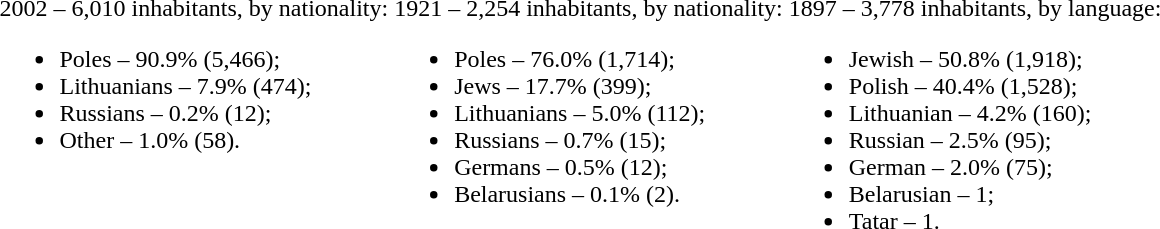<table>
<tr>
<td valign=top><br>2002 – 6,010 inhabitants, by nationality:<ul><li>Poles – 90.9% (5,466);</li><li>Lithuanians – 7.9% (474);</li><li>Russians – 0.2% (12);</li><li>Other – 1.0% (58).</li></ul></td>
<td valign=top><br>1921 – 2,254 inhabitants, by nationality:<ul><li>Poles – 76.0% (1,714);</li><li>Jews – 17.7% (399);</li><li>Lithuanians – 5.0% (112);</li><li>Russians – 0.7% (15);</li><li>Germans – 0.5% (12);</li><li>Belarusians – 0.1% (2).</li></ul></td>
<td valign=top><br>1897 – 3,778 inhabitants, by language:<ul><li>Jewish – 50.8% (1,918);</li><li>Polish – 40.4% (1,528);</li><li>Lithuanian – 4.2% (160);</li><li>Russian  – 2.5% (95);</li><li>German – 2.0% (75);</li><li>Belarusian – 1;</li><li>Tatar – 1.</li></ul></td>
</tr>
</table>
